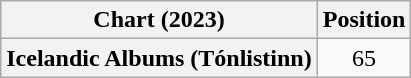<table class="wikitable plainrowheaders" style="text-align:center">
<tr>
<th scope="col">Chart (2023)</th>
<th scope="col">Position</th>
</tr>
<tr>
<th scope="row">Icelandic Albums (Tónlistinn)</th>
<td>65</td>
</tr>
</table>
